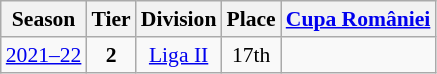<table class="wikitable" style="text-align:center; font-size:90%">
<tr>
<th>Season</th>
<th>Tier</th>
<th>Division</th>
<th>Place</th>
<th><a href='#'>Cupa României</a></th>
</tr>
<tr>
<td><a href='#'>2021–22</a></td>
<td><strong>2</strong></td>
<td><a href='#'>Liga II</a></td>
<td>17th</td>
<td></td>
</tr>
</table>
